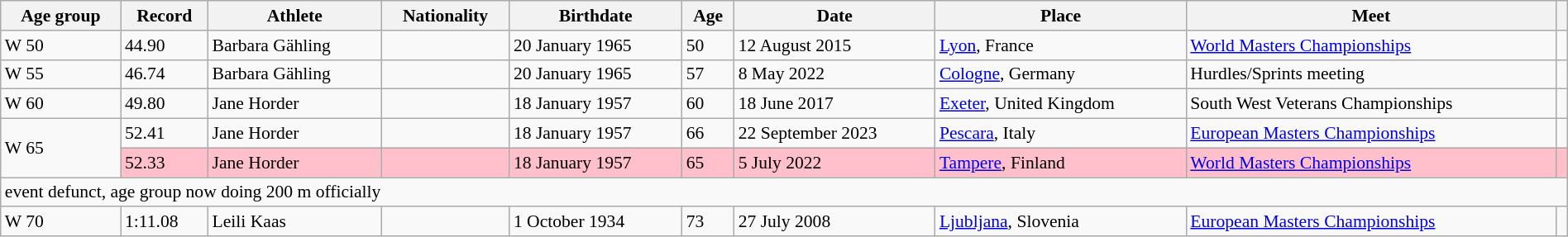<table class="wikitable" style="font-size:90%; width: 100%;">
<tr>
<th>Age group</th>
<th>Record</th>
<th>Athlete</th>
<th>Nationality</th>
<th>Birthdate</th>
<th>Age</th>
<th>Date</th>
<th>Place</th>
<th>Meet</th>
<th></th>
</tr>
<tr>
<td>W 50</td>
<td>44.90</td>
<td>Barbara Gähling</td>
<td></td>
<td>20 January 1965</td>
<td>50</td>
<td>12 August 2015</td>
<td><a href='#'>Lyon</a>, France</td>
<td><a href='#'>World Masters Championships</a></td>
<td></td>
</tr>
<tr>
<td>W 55</td>
<td>46.74</td>
<td>Barbara Gähling</td>
<td></td>
<td>20 January 1965</td>
<td>57</td>
<td>8 May 2022</td>
<td><a href='#'>Cologne</a>, Germany</td>
<td>Hurdles/Sprints meeting</td>
<td></td>
</tr>
<tr>
<td>W 60</td>
<td>49.80</td>
<td>Jane Horder</td>
<td></td>
<td>18 January 1957</td>
<td>60</td>
<td>18 June 2017</td>
<td><a href='#'>Exeter</a>, United Kingdom</td>
<td>South West Veterans Championships</td>
<td></td>
</tr>
<tr>
<td rowspan=2>W 65</td>
<td>52.41</td>
<td>Jane Horder</td>
<td></td>
<td>18 January 1957</td>
<td>66</td>
<td>22 September 2023</td>
<td><a href='#'>Pescara</a>, Italy</td>
<td><a href='#'>European Masters Championships</a></td>
<td></td>
</tr>
<tr style="background:pink;">
<td>52.33</td>
<td>Jane Horder</td>
<td></td>
<td>18 January 1957</td>
<td>65</td>
<td>5 July 2022</td>
<td><a href='#'>Tampere</a>, Finland</td>
<td><a href='#'>World Masters Championships</a></td>
<td></td>
</tr>
<tr>
<td colspan=11>event defunct, age group now doing 200 m officially</td>
</tr>
<tr>
<td>W 70</td>
<td>1:11.08</td>
<td>Leili Kaas</td>
<td></td>
<td>1 October 1934</td>
<td>73</td>
<td>27 July 2008</td>
<td><a href='#'>Ljubljana</a>, Slovenia</td>
<td><a href='#'>European Masters Championships</a></td>
<td></td>
</tr>
</table>
